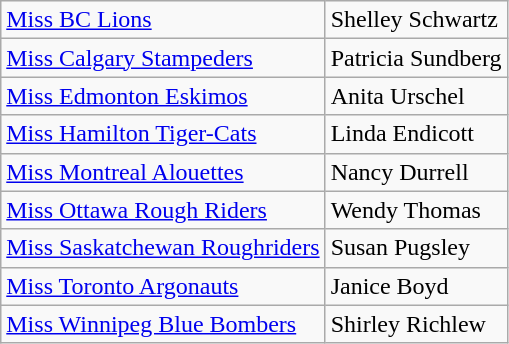<table class="wikitable">
<tr>
<td><a href='#'>Miss BC Lions</a></td>
<td>Shelley Schwartz</td>
</tr>
<tr>
<td><a href='#'>Miss Calgary Stampeders</a></td>
<td>Patricia Sundberg</td>
</tr>
<tr>
<td><a href='#'>Miss Edmonton Eskimos</a></td>
<td>Anita Urschel</td>
</tr>
<tr>
<td><a href='#'>Miss Hamilton Tiger-Cats</a></td>
<td>Linda Endicott</td>
</tr>
<tr>
<td><a href='#'>Miss Montreal Alouettes</a></td>
<td>Nancy Durrell</td>
</tr>
<tr>
<td><a href='#'>Miss Ottawa Rough Riders</a></td>
<td>Wendy Thomas</td>
</tr>
<tr>
<td><a href='#'>Miss Saskatchewan Roughriders</a></td>
<td>Susan Pugsley</td>
</tr>
<tr>
<td><a href='#'>Miss Toronto Argonauts</a></td>
<td>Janice Boyd</td>
</tr>
<tr>
<td><a href='#'>Miss Winnipeg Blue Bombers</a></td>
<td>Shirley Richlew</td>
</tr>
</table>
